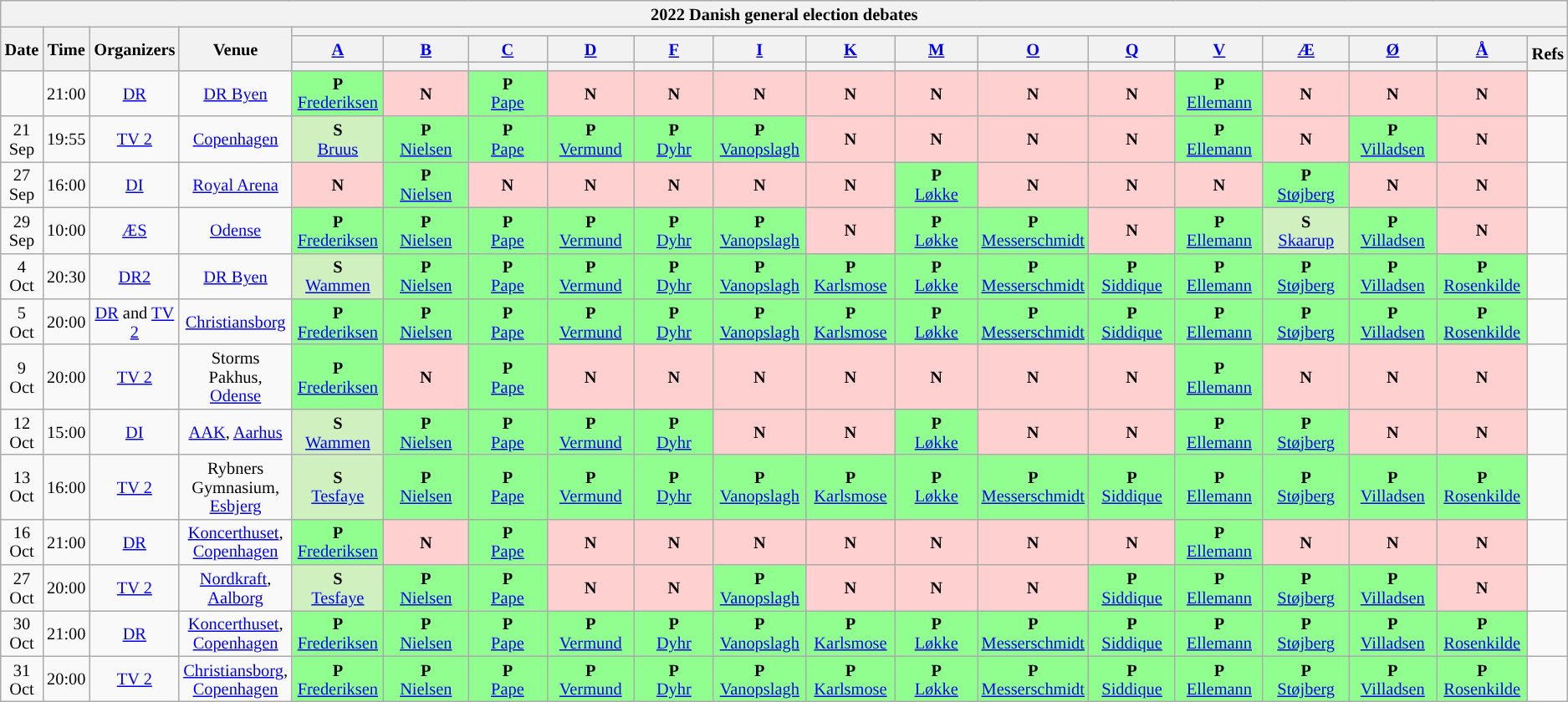<table class="wikitable" style="font-size:85%; line-height:15px; text-align:center;">
<tr>
<th colspan="19">2022 Danish general election debates</th>
</tr>
<tr>
<th rowspan="3">Date</th>
<th rowspan="3">Time</th>
<th rowspan="3">Organizers</th>
<th rowspan="3">Venue</th>
<th colspan="15">        </th>
</tr>
<tr>
<th scope="col" style="width:5em;"><a href='#'>A</a></th>
<th scope="col" style="width:5em;"><a href='#'>B</a></th>
<th scope="col" style="width:5em;"><a href='#'>C</a></th>
<th scope="col" style="width:5em;"><a href='#'>D</a></th>
<th scope="col" style="width:5em;"><a href='#'>F</a></th>
<th scope="col" style="width:5em;"><a href='#'>I</a></th>
<th scope="col" style="width:5em;"><a href='#'>K</a></th>
<th scope="col" style="width:5em;"><a href='#'>M</a></th>
<th scope="col" style="width:5em;"><a href='#'>O</a></th>
<th scope="col" style="width:5em;"><a href='#'>Q</a></th>
<th scope="col" style="width:5em;"><a href='#'>V</a></th>
<th scope="col" style="width:5em;"><a href='#'>Æ</a></th>
<th scope="col" style="width:5em;"><a href='#'>Ø</a></th>
<th scope="col" style="width:5em;"><a href='#'>Å</a></th>
<th rowspan="2">Refs</th>
</tr>
<tr>
<th style="background:"></th>
<th style="background:"></th>
<th style="background:"></th>
<th style="background:"></th>
<th style="background:"></th>
<th style="background:"></th>
<th style="background:"></th>
<th style="background:"></th>
<th style="background:"></th>
<th style="background:"></th>
<th style="background:"></th>
<th style="background:"></th>
<th style="background:"></th>
<th style="background:"></th>
</tr>
<tr>
<td></td>
<td>21:00</td>
<td><a href='#'>DR</a></td>
<td><a href='#'>DR Byen</a></td>
<td style="background:#90FF90"><strong>P</strong><br><a href='#'>Frederiksen</a></td>
<td style="background:#FFD0D0"><strong>N</strong></td>
<td style="background:#90FF90"><strong>P</strong><br><a href='#'>Pape</a></td>
<td style="background:#FFD0D0"><strong>N</strong></td>
<td style="background:#FFD0D0"><strong>N</strong></td>
<td style="background:#FFD0D0"><strong>N</strong></td>
<td style="background:#FFD0D0"><strong>N</strong></td>
<td style="background:#FFD0D0"><strong>N</strong></td>
<td style="background:#FFD0D0"><strong>N</strong></td>
<td style="background:#FFD0D0"><strong>N</strong></td>
<td style="background:#90FF90"><strong>P</strong><br><a href='#'>Ellemann</a></td>
<td style="background:#FFD0D0"><strong>N</strong></td>
<td style="background:#FFD0D0"><strong>N</strong></td>
<td style="background:#FFD0D0"><strong>N</strong></td>
<td></td>
</tr>
<tr>
<td>21 Sep</td>
<td>19:55</td>
<td><a href='#'>TV 2</a></td>
<td><a href='#'>Copenhagen</a></td>
<td style="background:#D0F0C0"><strong>S</strong><br><a href='#'>Bruus</a></td>
<td style="background:#90FF90"><strong>P</strong><br><a href='#'>Nielsen</a></td>
<td style="background:#90FF90"><strong>P</strong><br><a href='#'>Pape</a></td>
<td style="background:#90FF90"><strong>P</strong><br><a href='#'>Vermund</a></td>
<td style="background:#90FF90"><strong>P</strong><br><a href='#'>Dyhr</a></td>
<td style="background:#90FF90"><strong>P</strong><br><a href='#'>Vanopslagh</a></td>
<td style="background:#FFD0D0"><strong>N</strong></td>
<td style="background:#FFD0D0"><strong>N</strong></td>
<td style="background:#FFD0D0"><strong>N</strong></td>
<td style="background:#FFD0D0"><strong>N</strong></td>
<td style="background:#90FF90"><strong>P</strong><br><a href='#'>Ellemann</a></td>
<td style="background:#FFD0D0"><strong>N</strong></td>
<td style="background:#90FF90"><strong>P</strong><br><a href='#'>Villadsen</a></td>
<td style="background:#FFD0D0"><strong>N</strong></td>
<td></td>
</tr>
<tr>
<td>27 Sep</td>
<td>16:00</td>
<td><a href='#'>DI</a></td>
<td><a href='#'>Royal Arena</a></td>
<td style="background:#FFD0D0"><strong>N</strong></td>
<td style="background:#90FF90"><strong>P</strong><br><a href='#'>Nielsen</a></td>
<td style="background:#FFD0D0"><strong>N</strong></td>
<td style="background:#FFD0D0"><strong>N</strong></td>
<td style="background:#FFD0D0"><strong>N</strong></td>
<td style="background:#FFD0D0"><strong>N</strong></td>
<td style="background:#FFD0D0"><strong>N</strong></td>
<td style="background:#90FF90"><strong>P</strong><br><a href='#'>Løkke</a></td>
<td style="background:#FFD0D0"><strong>N</strong></td>
<td style="background:#FFD0D0"><strong>N</strong></td>
<td style="background:#FFD0D0"><strong>N</strong></td>
<td style="background:#90FF90"><strong>P</strong><br><a href='#'>Støjberg</a></td>
<td style="background:#FFD0D0"><strong>N</strong></td>
<td style="background:#FFD0D0"><strong>N</strong></td>
<td></td>
</tr>
<tr>
<td>29 Sep</td>
<td>10:00</td>
<td><a href='#'>ÆS</a></td>
<td><a href='#'>Odense</a></td>
<td style="background:#90FF90"><strong>P</strong><br><a href='#'>Frederiksen</a></td>
<td style="background:#90FF90"><strong>P</strong><br><a href='#'>Nielsen</a></td>
<td style="background:#90FF90"><strong>P</strong><br><a href='#'>Pape</a></td>
<td style="background:#90FF90"><strong>P</strong><br><a href='#'>Vermund</a></td>
<td style="background:#90FF90"><strong>P</strong><br><a href='#'>Dyhr</a></td>
<td style="background:#90FF90"><strong>P</strong><br><a href='#'>Vanopslagh</a></td>
<td style="background:#FFD0D0"><strong>N</strong></td>
<td style="background:#90FF90"><strong>P</strong><br><a href='#'>Løkke</a></td>
<td style="background:#90FF90"><strong>P</strong><br><a href='#'>Messerschmidt</a></td>
<td style="background:#FFD0D0"><strong>N</strong></td>
<td style="background:#90FF90"><strong>P</strong><br><a href='#'>Ellemann</a></td>
<td style="background:#D0F0C0"><strong>S</strong><br><a href='#'>Skaarup</a></td>
<td style="background:#90FF90"><strong>P</strong><br><a href='#'>Villadsen</a></td>
<td style="background:#FFD0D0"><strong>N</strong><br></td>
<td></td>
</tr>
<tr>
<td>4 Oct</td>
<td>20:30</td>
<td><a href='#'>DR2</a></td>
<td><a href='#'>DR Byen</a></td>
<td style="background:#D0F0C0"><strong>S</strong><br><a href='#'>Wammen</a></td>
<td style="background:#90FF90"><strong>P</strong><br><a href='#'>Nielsen</a></td>
<td style="background:#90FF90"><strong>P</strong><br><a href='#'>Pape</a></td>
<td style="background:#90FF90"><strong>P</strong><br><a href='#'>Vermund</a></td>
<td style="background:#90FF90"><strong>P</strong><br><a href='#'>Dyhr</a></td>
<td style="background:#90FF90"><strong>P</strong><br><a href='#'>Vanopslagh</a></td>
<td style="background:#90FF90"><strong>P</strong><br><a href='#'>Karlsmose</a></td>
<td style="background:#90FF90"><strong>P</strong><br><a href='#'>Løkke</a></td>
<td style="background:#90FF90"><strong>P</strong><br><a href='#'>Messerschmidt</a></td>
<td style="background:#90FF90"><strong>P</strong><br><a href='#'>Siddique</a></td>
<td style="background:#90FF90"><strong>P</strong><br><a href='#'>Ellemann</a></td>
<td style="background:#90FF90"><strong>P</strong><br><a href='#'>Støjberg</a></td>
<td style="background:#90FF90"><strong>P</strong><br><a href='#'>Villadsen</a></td>
<td style="background:#90FF90"><strong>P</strong><br><a href='#'>Rosenkilde</a></td>
<td></td>
</tr>
<tr>
<td>5 Oct</td>
<td>20:00</td>
<td><a href='#'>DR</a> and <a href='#'>TV 2</a></td>
<td><a href='#'>Christiansborg</a></td>
<td style="background:#90FF90"><strong>P</strong><br><a href='#'>Frederiksen</a></td>
<td style="background:#90FF90"><strong>P</strong><br><a href='#'>Nielsen</a></td>
<td style="background:#90FF90"><strong>P</strong><br><a href='#'>Pape</a></td>
<td style="background:#90FF90"><strong>P</strong><br><a href='#'>Vermund</a></td>
<td style="background:#90FF90"><strong>P</strong><br><a href='#'>Dyhr</a></td>
<td style="background:#90FF90"><strong>P</strong><br><a href='#'>Vanopslagh</a></td>
<td style="background:#90FF90"><strong>P</strong><br><a href='#'>Karlsmose</a></td>
<td style="background:#90FF90"><strong>P</strong><br><a href='#'>Løkke</a></td>
<td style="background:#90FF90"><strong>P</strong><br><a href='#'>Messerschmidt</a></td>
<td style="background:#90FF90"><strong>P</strong><br><a href='#'>Siddique</a></td>
<td style="background:#90FF90"><strong>P</strong><br><a href='#'>Ellemann</a></td>
<td style="background:#90FF90"><strong>P</strong><br><a href='#'>Støjberg</a></td>
<td style="background:#90FF90"><strong>P</strong><br><a href='#'>Villadsen</a></td>
<td style="background:#90FF90"><strong>P</strong><br><a href='#'>Rosenkilde</a></td>
<td></td>
</tr>
<tr>
<td>9 Oct</td>
<td>20:00</td>
<td><a href='#'>TV 2</a></td>
<td>Storms Pakhus, <a href='#'>Odense</a></td>
<td style="background:#90FF90"><strong>P</strong><br><a href='#'>Frederiksen</a></td>
<td style="background:#FFD0D0"><strong>N</strong></td>
<td style="background:#90FF90"><strong>P</strong><br><a href='#'>Pape</a></td>
<td style="background:#FFD0D0"><strong>N</strong></td>
<td style="background:#FFD0D0"><strong>N</strong></td>
<td style="background:#FFD0D0"><strong>N</strong></td>
<td style="background:#FFD0D0"><strong>N</strong></td>
<td style="background:#FFD0D0"><strong>N</strong></td>
<td style="background:#FFD0D0"><strong>N</strong></td>
<td style="background:#FFD0D0"><strong>N</strong></td>
<td style="background:#90FF90"><strong>P</strong><br><a href='#'>Ellemann</a></td>
<td style="background:#FFD0D0"><strong>N</strong></td>
<td style="background:#FFD0D0"><strong>N</strong></td>
<td style="background:#FFD0D0"><strong>N</strong></td>
<td></td>
</tr>
<tr>
<td>12 Oct</td>
<td>15:00</td>
<td><a href='#'>DI</a></td>
<td><a href='#'>AAK</a>, <a href='#'>Aarhus</a></td>
<td style="background:#D0F0C0"><strong>S</strong><br><a href='#'>Wammen</a></td>
<td style="background:#90FF90"><strong>P</strong><br><a href='#'>Nielsen</a></td>
<td style="background:#90FF90"><strong>P</strong><br><a href='#'>Pape</a></td>
<td style="background:#90FF90"><strong>P</strong><br><a href='#'>Vermund</a></td>
<td style="background:#90FF90"><strong>P</strong><br><a href='#'>Dyhr</a></td>
<td style="background:#FFD0D0"><strong>N</strong></td>
<td style="background:#FFD0D0"><strong>N</strong></td>
<td style="background:#90FF90"><strong>P</strong><br><a href='#'>Løkke</a></td>
<td style="background:#FFD0D0"><strong>N</strong></td>
<td style="background:#FFD0D0"><strong>N</strong></td>
<td style="background:#90FF90"><strong>P</strong><br><a href='#'>Ellemann</a></td>
<td style="background:#90FF90"><strong>P</strong><br><a href='#'>Støjberg</a></td>
<td style="background:#FFD0D0"><strong>N</strong></td>
<td style="background:#FFD0D0"><strong>N</strong></td>
<td></td>
</tr>
<tr>
<td>13 Oct</td>
<td>16:00</td>
<td><a href='#'>TV 2</a></td>
<td>Rybners Gymnasium, <a href='#'>Esbjerg</a></td>
<td style="background:#D0F0C0"><strong>S</strong><br><a href='#'>Tesfaye</a></td>
<td style="background:#90FF90"><strong>P</strong><br><a href='#'>Nielsen</a></td>
<td style="background:#90FF90"><strong>P</strong><br><a href='#'>Pape</a></td>
<td style="background:#90FF90"><strong>P</strong><br><a href='#'>Vermund</a></td>
<td style="background:#90FF90"><strong>P</strong><br><a href='#'>Dyhr</a></td>
<td style="background:#90FF90"><strong>P</strong><br><a href='#'>Vanopslagh</a></td>
<td style="background:#90FF90"><strong>P</strong><br><a href='#'>Karlsmose</a></td>
<td style="background:#90FF90"><strong>P</strong><br><a href='#'>Løkke</a></td>
<td style="background:#90FF90"><strong>P</strong><br><a href='#'>Messerschmidt</a></td>
<td style="background:#90FF90"><strong>P</strong><br><a href='#'>Siddique</a></td>
<td style="background:#90FF90"><strong>P</strong><br><a href='#'>Ellemann</a></td>
<td style="background:#90FF90"><strong>P</strong><br><a href='#'>Støjberg</a></td>
<td style="background:#90FF90"><strong>P</strong><br><a href='#'>Villadsen</a></td>
<td style="background:#90FF90"><strong>P</strong><br><a href='#'>Rosenkilde</a></td>
<td></td>
</tr>
<tr>
<td>16 Oct</td>
<td>21:00</td>
<td><a href='#'>DR</a></td>
<td><a href='#'>Koncerthuset</a>, <a href='#'>Copenhagen</a></td>
<td style="background:#90FF90"><strong>P</strong><br><a href='#'>Frederiksen</a></td>
<td style="background:#FFD0D0"><strong>N</strong></td>
<td style="background:#90FF90"><strong>P</strong><br><a href='#'>Pape</a></td>
<td style="background:#FFD0D0"><strong>N</strong></td>
<td style="background:#FFD0D0"><strong>N</strong></td>
<td style="background:#FFD0D0"><strong>N</strong></td>
<td style="background:#FFD0D0"><strong>N</strong></td>
<td style="background:#FFD0D0"><strong>N</strong></td>
<td style="background:#FFD0D0"><strong>N</strong></td>
<td style="background:#FFD0D0"><strong>N</strong></td>
<td style="background:#90FF90"><strong>P</strong><br><a href='#'>Ellemann</a></td>
<td style="background:#FFD0D0"><strong>N</strong></td>
<td style="background:#FFD0D0"><strong>N</strong></td>
<td style="background:#FFD0D0"><strong>N</strong></td>
<td></td>
</tr>
<tr>
<td>27 Oct</td>
<td>20:00</td>
<td><a href='#'>TV 2</a></td>
<td><a href='#'>Nordkraft</a>, <a href='#'>Aalborg</a></td>
<td style="background:#D0F0C0"><strong>S</strong><br><a href='#'>Tesfaye</a></td>
<td style="background:#90FF90"><strong>P</strong><br><a href='#'>Nielsen</a></td>
<td style="background:#90FF90"><strong>P</strong><br><a href='#'>Pape</a></td>
<td style="background:#FFD0D0"><strong>N</strong></td>
<td style="background:#FFD0D0"><strong>N</strong></td>
<td style="background:#90FF90"><strong>P</strong><br><a href='#'>Vanopslagh</a></td>
<td style="background:#FFD0D0"><strong>N</strong></td>
<td style="background:#FFD0D0"><strong>N</strong></td>
<td style="background:#FFD0D0"><strong>N</strong></td>
<td style="background:#90FF90"><strong>P</strong><br><a href='#'>Siddique</a></td>
<td style="background:#90FF90"><strong>P</strong><br><a href='#'>Ellemann</a></td>
<td style="background:#90FF90"><strong>P</strong><br><a href='#'>Støjberg</a></td>
<td style="background:#90FF90"><strong>P</strong><br><a href='#'>Villadsen</a></td>
<td style="background:#FFD0D0"><strong>N</strong></td>
<td></td>
</tr>
<tr>
<td>30 Oct</td>
<td>21:00</td>
<td><a href='#'>DR</a></td>
<td><a href='#'>Koncerthuset</a>, <a href='#'>Copenhagen</a></td>
<td style="background:#90FF90"><strong>P</strong><br><a href='#'>Frederiksen</a></td>
<td style="background:#90FF90"><strong>P</strong><br><a href='#'>Nielsen</a></td>
<td style="background:#90FF90"><strong>P</strong><br><a href='#'>Pape</a></td>
<td style="background:#90FF90"><strong>P</strong><br><a href='#'>Vermund</a></td>
<td style="background:#90FF90"><strong>P</strong><br><a href='#'>Dyhr</a></td>
<td style="background:#90FF90"><strong>P</strong><br><a href='#'>Vanopslagh</a></td>
<td style="background:#90FF90"><strong>P</strong><br><a href='#'>Karlsmose</a></td>
<td style="background:#90FF90"><strong>P</strong><br><a href='#'>Løkke</a></td>
<td style="background:#90FF90"><strong>P</strong><br><a href='#'>Messerschmidt</a></td>
<td style="background:#90FF90"><strong>P</strong><br><a href='#'>Siddique</a></td>
<td style="background:#90FF90"><strong>P</strong><br><a href='#'>Ellemann</a></td>
<td style="background:#90FF90"><strong>P</strong><br><a href='#'>Støjberg</a></td>
<td style="background:#90FF90"><strong>P</strong><br><a href='#'>Villadsen</a></td>
<td style="background:#90FF90"><strong>P</strong><br><a href='#'>Rosenkilde</a></td>
<td></td>
</tr>
<tr>
<td>31 Oct</td>
<td>20:00</td>
<td><a href='#'>TV 2</a></td>
<td><a href='#'>Christiansborg</a>, <a href='#'>Copenhagen</a></td>
<td style="background:#90FF90"><strong>P</strong><br><a href='#'>Frederiksen</a></td>
<td style="background:#90FF90"><strong>P</strong><br><a href='#'>Nielsen</a></td>
<td style="background:#90FF90"><strong>P</strong><br><a href='#'>Pape</a></td>
<td style="background:#90FF90"><strong>P</strong><br><a href='#'>Vermund</a></td>
<td style="background:#90FF90"><strong>P</strong><br><a href='#'>Dyhr</a></td>
<td style="background:#90FF90"><strong>P</strong><br><a href='#'>Vanopslagh</a></td>
<td style="background:#90FF90"><strong>P</strong><br><a href='#'>Karlsmose</a></td>
<td style="background:#90FF90"><strong>P</strong><br><a href='#'>Løkke</a></td>
<td style="background:#90FF90"><strong>P</strong><br><a href='#'>Messerschmidt</a></td>
<td style="background:#90FF90"><strong>P</strong><br><a href='#'>Siddique</a></td>
<td style="background:#90FF90"><strong>P</strong><br><a href='#'>Ellemann</a></td>
<td style="background:#90FF90"><strong>P</strong><br><a href='#'>Støjberg</a></td>
<td style="background:#90FF90"><strong>P</strong><br><a href='#'>Villadsen</a></td>
<td style="background:#90FF90"><strong>P</strong><br><a href='#'>Rosenkilde</a></td>
<td></td>
</tr>
</table>
